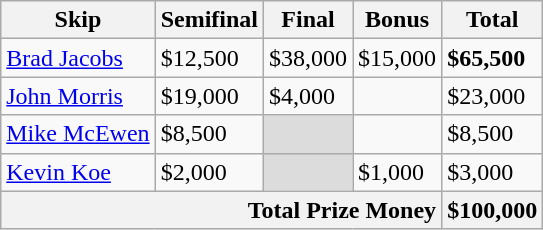<table class="wikitable sortable">
<tr>
<th>Skip</th>
<th>Semifinal</th>
<th>Final</th>
<th>Bonus</th>
<th>Total</th>
</tr>
<tr>
<td><a href='#'>Brad Jacobs</a></td>
<td>$12,500</td>
<td>$38,000</td>
<td>$15,000</td>
<td><strong>$65,500</strong></td>
</tr>
<tr>
<td><a href='#'>John Morris</a></td>
<td>$19,000</td>
<td>$4,000</td>
<td></td>
<td>$23,000</td>
</tr>
<tr>
<td><a href='#'>Mike McEwen</a></td>
<td>$8,500</td>
<td bgcolor=#DCDCDC></td>
<td></td>
<td>$8,500</td>
</tr>
<tr>
<td><a href='#'>Kevin Koe</a></td>
<td>$2,000</td>
<td bgcolor=#DCDCDC></td>
<td>$1,000</td>
<td>$3,000</td>
</tr>
<tr class=sortbottom>
<th colspan=4 style="text-align:right;">Total Prize Money</th>
<th>$100,000</th>
</tr>
</table>
